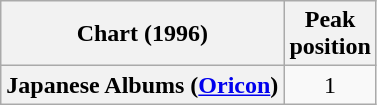<table class="wikitable plainrowheaders" style="text-align:center">
<tr>
<th scope="col">Chart (1996)</th>
<th scope="col">Peak<br> position</th>
</tr>
<tr>
<th scope="row">Japanese Albums (<a href='#'>Oricon</a>)</th>
<td>1</td>
</tr>
</table>
